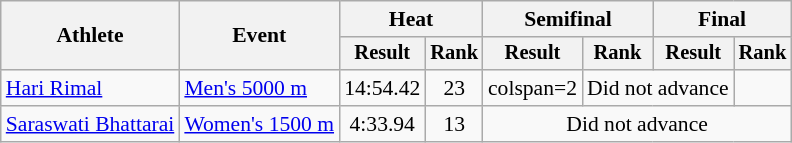<table class="wikitable" style="font-size:90%">
<tr>
<th rowspan="2">Athlete</th>
<th rowspan="2">Event</th>
<th colspan="2">Heat</th>
<th colspan="2">Semifinal</th>
<th colspan="2">Final</th>
</tr>
<tr style="font-size:95%">
<th>Result</th>
<th>Rank</th>
<th>Result</th>
<th>Rank</th>
<th>Result</th>
<th>Rank</th>
</tr>
<tr align=center>
<td align=left><a href='#'>Hari Rimal</a></td>
<td align=left><a href='#'>Men's 5000 m</a></td>
<td>14:54.42</td>
<td>23</td>
<td>colspan=2 </td>
<td colspan=2>Did not advance</td>
</tr>
<tr align=center>
<td align=left><a href='#'>Saraswati Bhattarai</a></td>
<td align=left><a href='#'>Women's 1500 m</a></td>
<td>4:33.94</td>
<td>13</td>
<td colspan=4>Did not advance</td>
</tr>
</table>
